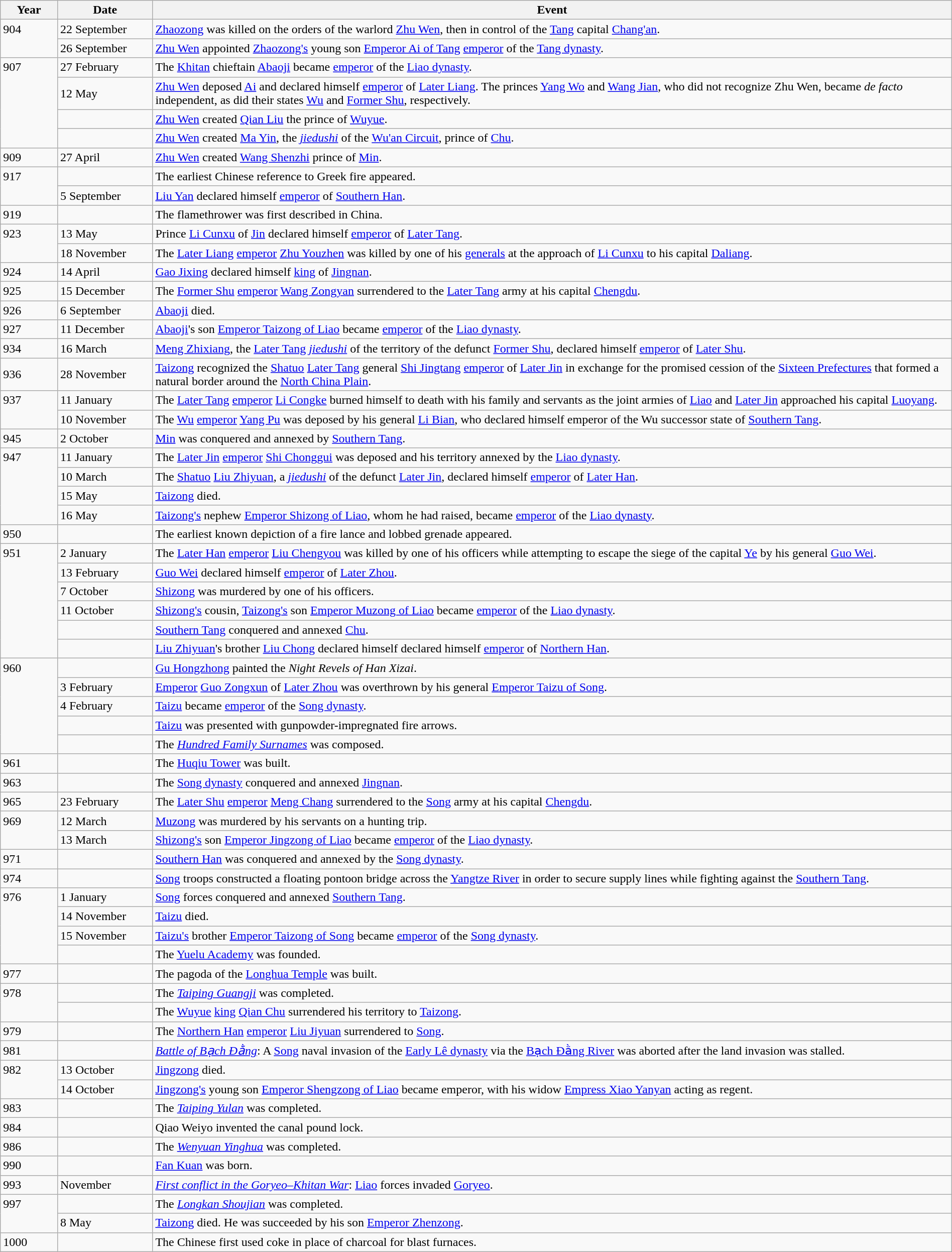<table class="wikitable" width="100%">
<tr>
<th style="width:6%">Year</th>
<th style="width:10%">Date</th>
<th>Event</th>
</tr>
<tr>
<td rowspan="2" valign="top">904</td>
<td>22 September</td>
<td><a href='#'>Zhaozong</a> was killed on the orders of the warlord <a href='#'>Zhu Wen</a>, then in control of the <a href='#'>Tang</a> capital <a href='#'>Chang'an</a>.</td>
</tr>
<tr>
<td>26 September</td>
<td><a href='#'>Zhu Wen</a> appointed <a href='#'>Zhaozong's</a> young son <a href='#'>Emperor Ai of Tang</a> <a href='#'>emperor</a> of the <a href='#'>Tang dynasty</a>.</td>
</tr>
<tr>
<td rowspan="4" valign="top">907</td>
<td>27 February</td>
<td>The <a href='#'>Khitan</a> chieftain <a href='#'>Abaoji</a> became <a href='#'>emperor</a> of the <a href='#'>Liao dynasty</a>.</td>
</tr>
<tr>
<td>12 May</td>
<td><a href='#'>Zhu Wen</a> deposed <a href='#'>Ai</a> and declared himself <a href='#'>emperor</a> of <a href='#'>Later Liang</a>.  The princes <a href='#'>Yang Wo</a> and <a href='#'>Wang Jian</a>, who did not recognize Zhu Wen, became <em>de facto</em> independent, as did their states <a href='#'>Wu</a> and <a href='#'>Former Shu</a>, respectively.</td>
</tr>
<tr>
<td></td>
<td><a href='#'>Zhu Wen</a> created <a href='#'>Qian Liu</a> the prince of <a href='#'>Wuyue</a>.</td>
</tr>
<tr>
<td></td>
<td><a href='#'>Zhu Wen</a> created <a href='#'>Ma Yin</a>, the <em><a href='#'>jiedushi</a></em> of the <a href='#'>Wu'an Circuit</a>, prince of <a href='#'>Chu</a>.</td>
</tr>
<tr>
<td>909</td>
<td>27 April</td>
<td><a href='#'>Zhu Wen</a> created <a href='#'>Wang Shenzhi</a> prince of <a href='#'>Min</a>.</td>
</tr>
<tr>
<td rowspan="2" valign="top">917</td>
<td></td>
<td>The earliest Chinese reference to Greek fire appeared.</td>
</tr>
<tr>
<td>5 September</td>
<td><a href='#'>Liu Yan</a> declared himself <a href='#'>emperor</a> of <a href='#'>Southern Han</a>.</td>
</tr>
<tr>
<td>919</td>
<td></td>
<td>The flamethrower was first described in China.</td>
</tr>
<tr>
<td rowspan="2" valign="top">923</td>
<td>13 May</td>
<td>Prince <a href='#'>Li Cunxu</a> of <a href='#'>Jin</a> declared himself <a href='#'>emperor</a> of <a href='#'>Later Tang</a>.</td>
</tr>
<tr>
<td>18 November</td>
<td>The <a href='#'>Later Liang</a> <a href='#'>emperor</a> <a href='#'>Zhu Youzhen</a> was killed by one of his <a href='#'>generals</a> at the approach of <a href='#'>Li Cunxu</a> to his capital <a href='#'>Daliang</a>.</td>
</tr>
<tr>
<td>924</td>
<td>14 April</td>
<td><a href='#'>Gao Jixing</a> declared himself <a href='#'>king</a> of <a href='#'>Jingnan</a>.</td>
</tr>
<tr>
<td>925</td>
<td>15 December</td>
<td>The <a href='#'>Former Shu</a> <a href='#'>emperor</a> <a href='#'>Wang Zongyan</a> surrendered to the <a href='#'>Later Tang</a> army at his capital <a href='#'>Chengdu</a>.</td>
</tr>
<tr>
<td>926</td>
<td>6 September</td>
<td><a href='#'>Abaoji</a> died.</td>
</tr>
<tr>
<td>927</td>
<td>11 December</td>
<td><a href='#'>Abaoji</a>'s son <a href='#'>Emperor Taizong of Liao</a> became <a href='#'>emperor</a> of the <a href='#'>Liao dynasty</a>.</td>
</tr>
<tr>
<td>934</td>
<td>16 March</td>
<td><a href='#'>Meng Zhixiang</a>, the <a href='#'>Later Tang</a> <em><a href='#'>jiedushi</a></em> of the territory of the defunct <a href='#'>Former Shu</a>, declared himself <a href='#'>emperor</a> of <a href='#'>Later Shu</a>.</td>
</tr>
<tr>
<td>936</td>
<td>28 November</td>
<td><a href='#'>Taizong</a> recognized the <a href='#'>Shatuo</a> <a href='#'>Later Tang</a> general <a href='#'>Shi Jingtang</a> <a href='#'>emperor</a> of <a href='#'>Later Jin</a> in exchange for the promised cession of the <a href='#'>Sixteen Prefectures</a> that formed a natural border around the <a href='#'>North China Plain</a>.</td>
</tr>
<tr>
<td rowspan="2" valign="top">937</td>
<td>11 January</td>
<td>The <a href='#'>Later Tang</a> <a href='#'>emperor</a> <a href='#'>Li Congke</a> burned himself to death with his family and servants as the joint armies of <a href='#'>Liao</a> and <a href='#'>Later Jin</a> approached his capital <a href='#'>Luoyang</a>.</td>
</tr>
<tr>
<td>10 November</td>
<td>The <a href='#'>Wu</a> <a href='#'>emperor</a> <a href='#'>Yang Pu</a> was deposed by his general <a href='#'>Li Bian</a>, who declared himself emperor of the Wu successor state of <a href='#'>Southern Tang</a>.</td>
</tr>
<tr>
<td>945</td>
<td>2 October</td>
<td><a href='#'>Min</a> was conquered and annexed by <a href='#'>Southern Tang</a>.</td>
</tr>
<tr>
<td rowspan="4" valign="top">947</td>
<td>11 January</td>
<td>The <a href='#'>Later Jin</a> <a href='#'>emperor</a> <a href='#'>Shi Chonggui</a> was deposed and his territory annexed by the <a href='#'>Liao dynasty</a>.</td>
</tr>
<tr>
<td>10 March</td>
<td>The <a href='#'>Shatuo</a> <a href='#'>Liu Zhiyuan</a>, a <em><a href='#'>jiedushi</a></em> of the defunct <a href='#'>Later Jin</a>, declared himself <a href='#'>emperor</a> of <a href='#'>Later Han</a>.</td>
</tr>
<tr>
<td>15 May</td>
<td><a href='#'>Taizong</a> died.</td>
</tr>
<tr>
<td>16 May</td>
<td><a href='#'>Taizong's</a> nephew <a href='#'>Emperor Shizong of Liao</a>, whom he had raised, became <a href='#'>emperor</a> of the <a href='#'>Liao dynasty</a>.</td>
</tr>
<tr>
<td>950</td>
<td></td>
<td>The earliest known depiction of a fire lance and lobbed grenade appeared.</td>
</tr>
<tr>
<td rowspan="6" valign="top">951</td>
<td>2 January</td>
<td>The <a href='#'>Later Han</a> <a href='#'>emperor</a> <a href='#'>Liu Chengyou</a> was killed by one of his officers while attempting to escape the siege of the capital <a href='#'>Ye</a> by his general <a href='#'>Guo Wei</a>.</td>
</tr>
<tr>
<td>13 February</td>
<td><a href='#'>Guo Wei</a> declared himself <a href='#'>emperor</a> of <a href='#'>Later Zhou</a>.</td>
</tr>
<tr>
<td>7 October</td>
<td><a href='#'>Shizong</a> was murdered by one of his officers.</td>
</tr>
<tr>
<td>11 October</td>
<td><a href='#'>Shizong's</a> cousin, <a href='#'>Taizong's</a> son <a href='#'>Emperor Muzong of Liao</a> became <a href='#'>emperor</a> of the <a href='#'>Liao dynasty</a>.</td>
</tr>
<tr>
<td></td>
<td><a href='#'>Southern Tang</a> conquered and annexed <a href='#'>Chu</a>.</td>
</tr>
<tr>
<td></td>
<td><a href='#'>Liu Zhiyuan</a>'s brother <a href='#'>Liu Chong</a> declared himself declared himself <a href='#'>emperor</a> of <a href='#'>Northern Han</a>.</td>
</tr>
<tr>
<td rowspan="5" valign="top">960</td>
<td></td>
<td><a href='#'>Gu Hongzhong</a> painted the <em>Night Revels of Han Xizai</em>.</td>
</tr>
<tr>
<td>3 February</td>
<td><a href='#'>Emperor</a> <a href='#'>Guo Zongxun</a> of <a href='#'>Later Zhou</a> was overthrown by his general <a href='#'>Emperor Taizu of Song</a>.</td>
</tr>
<tr>
<td>4 February</td>
<td><a href='#'>Taizu</a> became <a href='#'>emperor</a> of the <a href='#'>Song dynasty</a>.</td>
</tr>
<tr>
<td></td>
<td><a href='#'>Taizu</a> was presented with gunpowder-impregnated fire arrows.</td>
</tr>
<tr>
<td></td>
<td>The <em><a href='#'>Hundred Family Surnames</a></em> was composed.</td>
</tr>
<tr>
<td>961</td>
<td></td>
<td>The <a href='#'>Huqiu Tower</a> was built.</td>
</tr>
<tr>
<td>963</td>
<td></td>
<td>The <a href='#'>Song dynasty</a> conquered and annexed <a href='#'>Jingnan</a>.</td>
</tr>
<tr>
<td>965</td>
<td>23 February</td>
<td>The <a href='#'>Later Shu</a> <a href='#'>emperor</a> <a href='#'>Meng Chang</a> surrendered to the <a href='#'>Song</a> army at his capital <a href='#'>Chengdu</a>.</td>
</tr>
<tr>
<td rowspan="2" valign="top">969</td>
<td>12 March</td>
<td><a href='#'>Muzong</a> was murdered by his servants on a hunting trip.</td>
</tr>
<tr>
<td>13 March</td>
<td><a href='#'>Shizong's</a> son <a href='#'>Emperor Jingzong of Liao</a> became <a href='#'>emperor</a> of the <a href='#'>Liao dynasty</a>.</td>
</tr>
<tr>
<td>971</td>
<td></td>
<td><a href='#'>Southern Han</a> was conquered and annexed by the <a href='#'>Song dynasty</a>.</td>
</tr>
<tr>
<td>974</td>
<td></td>
<td><a href='#'>Song</a> troops constructed a floating pontoon bridge across the <a href='#'>Yangtze River</a> in order to secure supply lines while fighting against the <a href='#'>Southern Tang</a>.</td>
</tr>
<tr>
<td rowspan="4" valign="top">976</td>
<td>1 January</td>
<td><a href='#'>Song</a> forces conquered and annexed <a href='#'>Southern Tang</a>.</td>
</tr>
<tr>
<td>14 November</td>
<td><a href='#'>Taizu</a> died.</td>
</tr>
<tr>
<td>15 November</td>
<td><a href='#'>Taizu's</a> brother <a href='#'>Emperor Taizong of Song</a> became <a href='#'>emperor</a> of the <a href='#'>Song dynasty</a>.</td>
</tr>
<tr>
<td></td>
<td>The <a href='#'>Yuelu Academy</a> was founded.</td>
</tr>
<tr>
<td>977</td>
<td></td>
<td>The pagoda of the <a href='#'>Longhua Temple</a> was built.</td>
</tr>
<tr>
<td rowspan="2" valign="top">978</td>
<td></td>
<td>The <em><a href='#'>Taiping Guangji</a></em> was completed.</td>
</tr>
<tr>
<td></td>
<td>The <a href='#'>Wuyue</a> <a href='#'>king</a> <a href='#'>Qian Chu</a> surrendered his territory to <a href='#'>Taizong</a>.</td>
</tr>
<tr>
<td>979</td>
<td></td>
<td>The <a href='#'>Northern Han</a> <a href='#'>emperor</a> <a href='#'>Liu Jiyuan</a> surrendered to <a href='#'>Song</a>.</td>
</tr>
<tr>
<td>981</td>
<td></td>
<td><em><a href='#'>Battle of Bạch Đằng</a></em>: A <a href='#'>Song</a> naval invasion of the <a href='#'>Early Lê dynasty</a> via the <a href='#'>Bạch Đằng River</a> was aborted after the land invasion was stalled.</td>
</tr>
<tr>
<td rowspan="2" valign="top">982</td>
<td>13 October</td>
<td><a href='#'>Jingzong</a> died.</td>
</tr>
<tr>
<td>14 October</td>
<td><a href='#'>Jingzong's</a> young son <a href='#'>Emperor Shengzong of Liao</a> became emperor, with his widow <a href='#'>Empress Xiao Yanyan</a> acting as regent.</td>
</tr>
<tr>
<td>983</td>
<td></td>
<td>The <em><a href='#'>Taiping Yulan</a></em> was completed.</td>
</tr>
<tr>
<td>984</td>
<td></td>
<td>Qiao Weiyo invented the canal pound lock.</td>
</tr>
<tr>
<td>986</td>
<td></td>
<td>The <em><a href='#'>Wenyuan Yinghua</a></em> was completed.</td>
</tr>
<tr>
<td>990</td>
<td></td>
<td><a href='#'>Fan Kuan</a> was born.</td>
</tr>
<tr>
<td>993</td>
<td>November</td>
<td><em><a href='#'>First conflict in the Goryeo–Khitan War</a></em>: <a href='#'>Liao</a> forces invaded <a href='#'>Goryeo</a>.</td>
</tr>
<tr>
<td rowspan="2" valign="top">997</td>
<td></td>
<td>The <em><a href='#'>Longkan Shoujian</a></em> was completed.</td>
</tr>
<tr>
<td>8 May</td>
<td><a href='#'>Taizong</a> died.  He was succeeded by his son <a href='#'>Emperor Zhenzong</a>.</td>
</tr>
<tr>
<td>1000</td>
<td></td>
<td>The Chinese first used coke in place of charcoal for blast furnaces.</td>
</tr>
</table>
